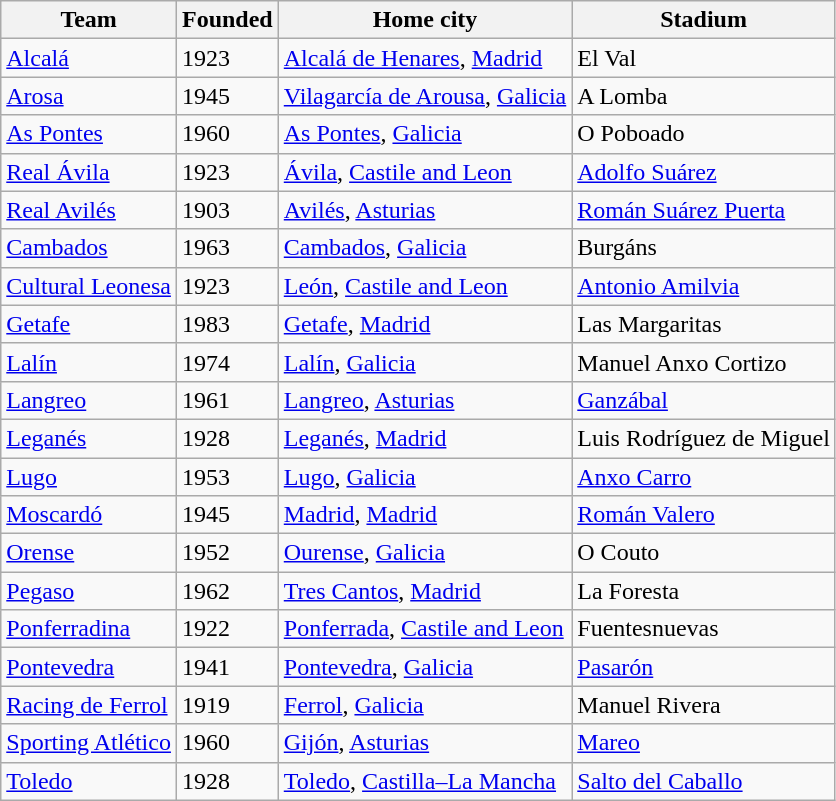<table class="wikitable sortable">
<tr>
<th>Team</th>
<th>Founded</th>
<th>Home city</th>
<th>Stadium</th>
</tr>
<tr>
<td><a href='#'>Alcalá</a></td>
<td>1923</td>
<td><a href='#'>Alcalá de Henares</a>, <a href='#'>Madrid</a></td>
<td>El Val</td>
</tr>
<tr>
<td><a href='#'>Arosa</a></td>
<td>1945</td>
<td><a href='#'>Vilagarcía de Arousa</a>, <a href='#'>Galicia</a></td>
<td>A Lomba</td>
</tr>
<tr>
<td><a href='#'>As Pontes</a></td>
<td>1960</td>
<td><a href='#'>As Pontes</a>, <a href='#'>Galicia</a></td>
<td>O Poboado</td>
</tr>
<tr>
<td><a href='#'>Real Ávila</a></td>
<td>1923</td>
<td><a href='#'>Ávila</a>, <a href='#'>Castile and Leon</a></td>
<td><a href='#'>Adolfo Suárez</a></td>
</tr>
<tr>
<td><a href='#'>Real Avilés</a></td>
<td>1903</td>
<td><a href='#'>Avilés</a>, <a href='#'>Asturias</a></td>
<td><a href='#'>Román Suárez Puerta</a></td>
</tr>
<tr>
<td><a href='#'>Cambados</a></td>
<td>1963</td>
<td><a href='#'>Cambados</a>, <a href='#'>Galicia</a></td>
<td>Burgáns</td>
</tr>
<tr>
<td><a href='#'>Cultural Leonesa</a></td>
<td>1923</td>
<td><a href='#'>León</a>, <a href='#'>Castile and Leon</a></td>
<td><a href='#'>Antonio Amilvia</a></td>
</tr>
<tr>
<td><a href='#'>Getafe</a></td>
<td>1983</td>
<td><a href='#'>Getafe</a>, <a href='#'>Madrid</a></td>
<td>Las Margaritas</td>
</tr>
<tr>
<td><a href='#'>Lalín</a></td>
<td>1974</td>
<td><a href='#'>Lalín</a>, <a href='#'>Galicia</a></td>
<td>Manuel Anxo Cortizo</td>
</tr>
<tr>
<td><a href='#'>Langreo</a></td>
<td>1961</td>
<td><a href='#'>Langreo</a>, <a href='#'>Asturias</a></td>
<td><a href='#'>Ganzábal</a></td>
</tr>
<tr>
<td><a href='#'>Leganés</a></td>
<td>1928</td>
<td><a href='#'>Leganés</a>, <a href='#'>Madrid</a></td>
<td>Luis Rodríguez de Miguel</td>
</tr>
<tr>
<td><a href='#'>Lugo</a></td>
<td>1953</td>
<td><a href='#'>Lugo</a>, <a href='#'>Galicia</a></td>
<td><a href='#'>Anxo Carro</a></td>
</tr>
<tr>
<td><a href='#'>Moscardó</a></td>
<td>1945</td>
<td><a href='#'>Madrid</a>, <a href='#'>Madrid</a></td>
<td><a href='#'>Román Valero</a></td>
</tr>
<tr>
<td><a href='#'>Orense</a></td>
<td>1952</td>
<td><a href='#'>Ourense</a>, <a href='#'>Galicia</a></td>
<td>O Couto</td>
</tr>
<tr>
<td><a href='#'>Pegaso</a></td>
<td>1962</td>
<td><a href='#'>Tres Cantos</a>, <a href='#'>Madrid</a></td>
<td>La Foresta</td>
</tr>
<tr>
<td><a href='#'>Ponferradina</a></td>
<td>1922</td>
<td><a href='#'>Ponferrada</a>, <a href='#'>Castile and Leon</a></td>
<td>Fuentesnuevas</td>
</tr>
<tr>
<td><a href='#'>Pontevedra</a></td>
<td>1941</td>
<td><a href='#'>Pontevedra</a>, <a href='#'>Galicia</a></td>
<td><a href='#'>Pasarón</a></td>
</tr>
<tr>
<td><a href='#'>Racing de Ferrol</a></td>
<td>1919</td>
<td><a href='#'>Ferrol</a>, <a href='#'>Galicia</a></td>
<td>Manuel Rivera</td>
</tr>
<tr>
<td><a href='#'>Sporting Atlético</a></td>
<td>1960</td>
<td><a href='#'>Gijón</a>, <a href='#'>Asturias</a></td>
<td><a href='#'>Mareo</a></td>
</tr>
<tr>
<td><a href='#'>Toledo</a></td>
<td>1928</td>
<td><a href='#'>Toledo</a>, <a href='#'>Castilla–La Mancha</a></td>
<td><a href='#'>Salto del Caballo</a></td>
</tr>
</table>
